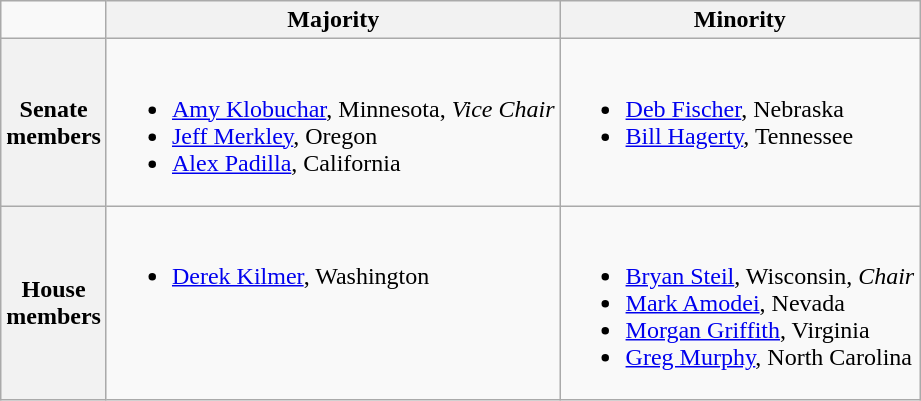<table class=wikitable>
<tr>
<td></td>
<th>Majority</th>
<th>Minority</th>
</tr>
<tr>
<th>Senate<br>members</th>
<td valign="top" ><br><ul><li><a href='#'>Amy Klobuchar</a>, Minnesota, <em>Vice Chair</em></li><li><a href='#'>Jeff Merkley</a>, Oregon</li><li><a href='#'>Alex Padilla</a>, California</li></ul></td>
<td valign="top" ><br><ul><li><a href='#'>Deb Fischer</a>, Nebraska</li><li><a href='#'>Bill Hagerty</a>, Tennessee</li></ul></td>
</tr>
<tr>
<th>House<br>members</th>
<td valign="top" ><br><ul><li><a href='#'>Derek Kilmer</a>, Washington</li></ul></td>
<td valign="top" ><br><ul><li><a href='#'>Bryan Steil</a>, Wisconsin, <em>Chair</em></li><li><a href='#'>Mark Amodei</a>, Nevada</li><li><a href='#'>Morgan Griffith</a>, Virginia</li><li><a href='#'>Greg Murphy</a>, North Carolina</li></ul></td>
</tr>
</table>
